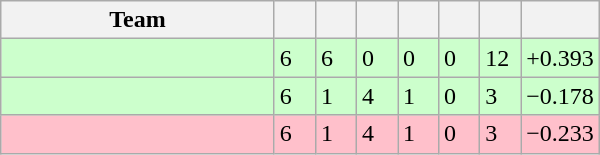<table class="wikitable">
<tr>
<th style="width:175px;">Team</th>
<th style="width:20px;"></th>
<th style="width:20px;"></th>
<th style="width:20px;"></th>
<th style="width:20px;"></th>
<th style="width:20px;"></th>
<th style="width:20px;"></th>
<th style="width:45px;"></th>
</tr>
<tr style="background:#cfc;">
<td align=left></td>
<td>6</td>
<td>6</td>
<td>0</td>
<td>0</td>
<td>0</td>
<td>12</td>
<td>+0.393</td>
</tr>
<tr bgcolor=ccffcc>
<td align=left></td>
<td>6</td>
<td>1</td>
<td>4</td>
<td>1</td>
<td>0</td>
<td>3</td>
<td>−0.178</td>
</tr>
<tr bgcolor=pink>
<td align=left></td>
<td>6</td>
<td>1</td>
<td>4</td>
<td>1</td>
<td>0</td>
<td>3</td>
<td>−0.233</td>
</tr>
</table>
